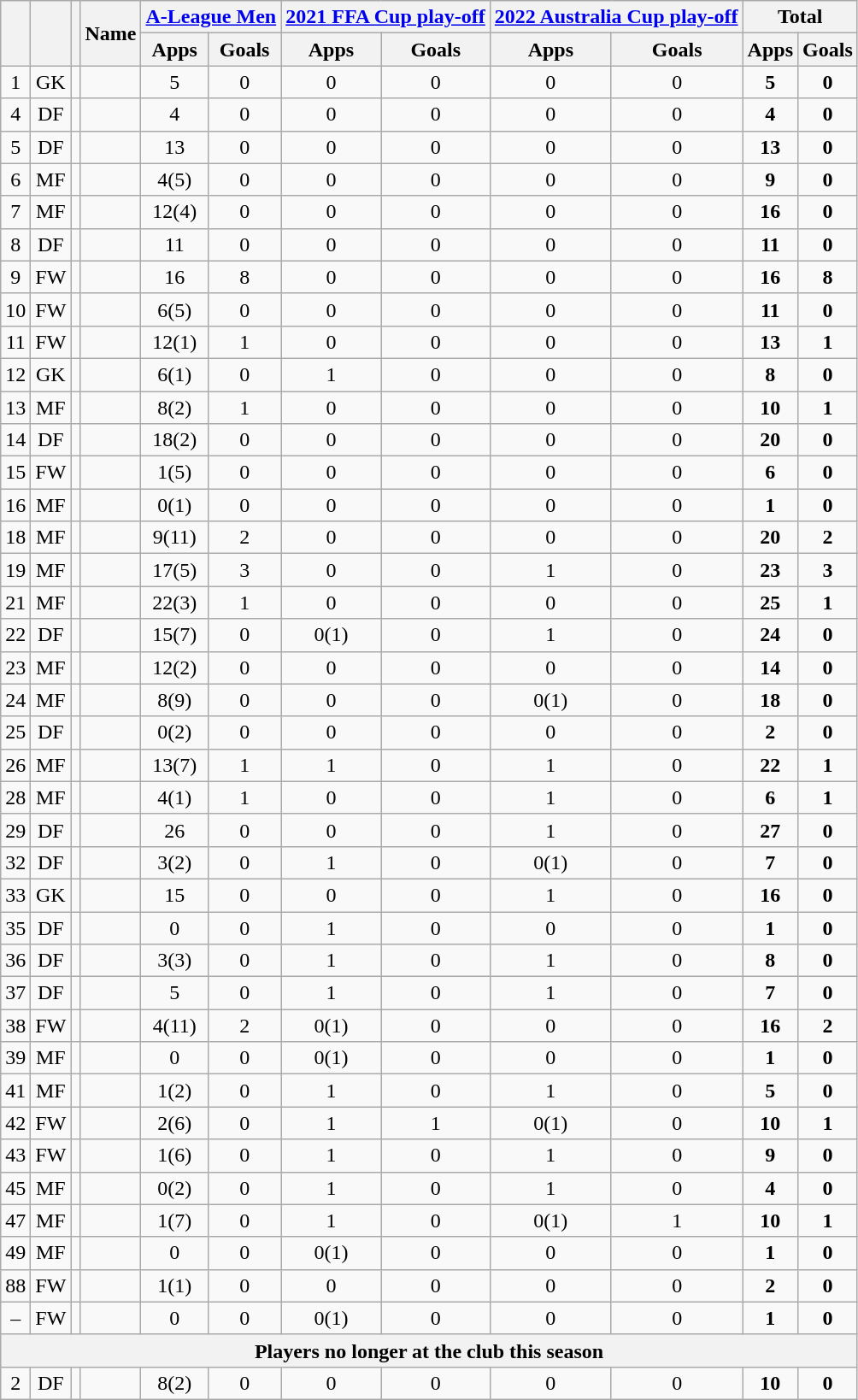<table class="wikitable sortable" style="text-align:center;">
<tr>
<th rowspan="2"></th>
<th rowspan="2"></th>
<th rowspan="2"></th>
<th rowspan="2">Name</th>
<th colspan="2"><a href='#'>A-League Men</a></th>
<th colspan="2"><a href='#'>2021 FFA Cup play-off</a></th>
<th colspan="2"><a href='#'>2022 Australia Cup play-off</a></th>
<th colspan="2">Total</th>
</tr>
<tr>
<th>Apps</th>
<th>Goals</th>
<th>Apps</th>
<th>Goals</th>
<th>Apps</th>
<th>Goals</th>
<th>Apps</th>
<th>Goals</th>
</tr>
<tr>
<td>1</td>
<td>GK</td>
<td></td>
<td align="left"></td>
<td>5</td>
<td>0</td>
<td>0</td>
<td>0</td>
<td>0</td>
<td>0</td>
<td><strong>5</strong></td>
<td><strong>0</strong></td>
</tr>
<tr>
<td>4</td>
<td>DF</td>
<td></td>
<td align="left"></td>
<td>4</td>
<td>0</td>
<td>0</td>
<td>0</td>
<td>0</td>
<td>0</td>
<td><strong>4</strong></td>
<td><strong>0</strong></td>
</tr>
<tr>
<td>5</td>
<td>DF</td>
<td></td>
<td align="left"></td>
<td>13</td>
<td>0</td>
<td>0</td>
<td>0</td>
<td>0</td>
<td>0</td>
<td><strong>13</strong></td>
<td><strong>0</strong></td>
</tr>
<tr>
<td>6</td>
<td>MF</td>
<td></td>
<td align="left"></td>
<td>4(5)</td>
<td>0</td>
<td>0</td>
<td>0</td>
<td>0</td>
<td>0</td>
<td><strong>9</strong></td>
<td><strong>0</strong></td>
</tr>
<tr>
<td>7</td>
<td>MF</td>
<td></td>
<td align="left"></td>
<td>12(4)</td>
<td>0</td>
<td>0</td>
<td>0</td>
<td>0</td>
<td>0</td>
<td><strong>16</strong></td>
<td><strong>0</strong></td>
</tr>
<tr>
<td>8</td>
<td>DF</td>
<td></td>
<td align="left"></td>
<td>11</td>
<td>0</td>
<td>0</td>
<td>0</td>
<td>0</td>
<td>0</td>
<td><strong>11</strong></td>
<td><strong>0</strong></td>
</tr>
<tr>
<td>9</td>
<td>FW</td>
<td></td>
<td align="left"></td>
<td>16</td>
<td>8</td>
<td>0</td>
<td>0</td>
<td>0</td>
<td>0</td>
<td><strong>16</strong></td>
<td><strong>8</strong></td>
</tr>
<tr>
<td>10</td>
<td>FW</td>
<td></td>
<td align="left"></td>
<td>6(5)</td>
<td>0</td>
<td>0</td>
<td>0</td>
<td>0</td>
<td>0</td>
<td><strong>11</strong></td>
<td><strong>0</strong></td>
</tr>
<tr>
<td>11</td>
<td>FW</td>
<td></td>
<td align="left"></td>
<td>12(1)</td>
<td>1</td>
<td>0</td>
<td>0</td>
<td>0</td>
<td>0</td>
<td><strong>13</strong></td>
<td><strong>1</strong></td>
</tr>
<tr>
<td>12</td>
<td>GK</td>
<td></td>
<td align="left"></td>
<td>6(1)</td>
<td>0</td>
<td>1</td>
<td>0</td>
<td>0</td>
<td>0</td>
<td><strong>8</strong></td>
<td><strong>0</strong></td>
</tr>
<tr>
<td>13</td>
<td>MF</td>
<td></td>
<td align="left"></td>
<td>8(2)</td>
<td>1</td>
<td>0</td>
<td>0</td>
<td>0</td>
<td>0</td>
<td><strong>10</strong></td>
<td><strong>1</strong></td>
</tr>
<tr>
<td>14</td>
<td>DF</td>
<td></td>
<td align="left"></td>
<td>18(2)</td>
<td>0</td>
<td>0</td>
<td>0</td>
<td>0</td>
<td>0</td>
<td><strong>20</strong></td>
<td><strong>0</strong></td>
</tr>
<tr>
<td>15</td>
<td>FW</td>
<td></td>
<td align="left"></td>
<td>1(5)</td>
<td>0</td>
<td>0</td>
<td>0</td>
<td>0</td>
<td>0</td>
<td><strong>6</strong></td>
<td><strong>0</strong></td>
</tr>
<tr>
<td>16</td>
<td>MF</td>
<td></td>
<td align="left"></td>
<td>0(1)</td>
<td>0</td>
<td>0</td>
<td>0</td>
<td>0</td>
<td>0</td>
<td><strong>1</strong></td>
<td><strong>0</strong></td>
</tr>
<tr>
<td>18</td>
<td>MF</td>
<td></td>
<td align="left"></td>
<td>9(11)</td>
<td>2</td>
<td>0</td>
<td>0</td>
<td>0</td>
<td>0</td>
<td><strong>20</strong></td>
<td><strong>2</strong></td>
</tr>
<tr>
<td>19</td>
<td>MF</td>
<td></td>
<td align="left"></td>
<td>17(5)</td>
<td>3</td>
<td>0</td>
<td>0</td>
<td>1</td>
<td>0</td>
<td><strong>23</strong></td>
<td><strong>3</strong></td>
</tr>
<tr>
<td>21</td>
<td>MF</td>
<td></td>
<td align="left"></td>
<td>22(3)</td>
<td>1</td>
<td>0</td>
<td>0</td>
<td>0</td>
<td>0</td>
<td><strong>25</strong></td>
<td><strong>1</strong></td>
</tr>
<tr>
<td>22</td>
<td>DF</td>
<td></td>
<td align="left"></td>
<td>15(7)</td>
<td>0</td>
<td>0(1)</td>
<td>0</td>
<td>1</td>
<td>0</td>
<td><strong>24</strong></td>
<td><strong>0</strong></td>
</tr>
<tr>
<td>23</td>
<td>MF</td>
<td></td>
<td align="left"></td>
<td>12(2)</td>
<td>0</td>
<td>0</td>
<td>0</td>
<td>0</td>
<td>0</td>
<td><strong>14</strong></td>
<td><strong>0</strong></td>
</tr>
<tr>
<td>24</td>
<td>MF</td>
<td></td>
<td align="left"></td>
<td>8(9)</td>
<td>0</td>
<td>0</td>
<td>0</td>
<td>0(1)</td>
<td>0</td>
<td><strong>18</strong></td>
<td><strong>0</strong></td>
</tr>
<tr>
<td>25</td>
<td>DF</td>
<td></td>
<td align="left"></td>
<td>0(2)</td>
<td>0</td>
<td>0</td>
<td>0</td>
<td>0</td>
<td>0</td>
<td><strong>2</strong></td>
<td><strong>0</strong></td>
</tr>
<tr>
<td>26</td>
<td>MF</td>
<td></td>
<td align="left"></td>
<td>13(7)</td>
<td>1</td>
<td>1</td>
<td>0</td>
<td>1</td>
<td>0</td>
<td><strong>22</strong></td>
<td><strong>1</strong></td>
</tr>
<tr>
<td>28</td>
<td>MF</td>
<td></td>
<td align="left"></td>
<td>4(1)</td>
<td>1</td>
<td>0</td>
<td>0</td>
<td>1</td>
<td>0</td>
<td><strong>6</strong></td>
<td><strong>1</strong></td>
</tr>
<tr>
<td>29</td>
<td>DF</td>
<td></td>
<td align="left"></td>
<td>26</td>
<td>0</td>
<td>0</td>
<td>0</td>
<td>1</td>
<td>0</td>
<td><strong>27</strong></td>
<td><strong>0</strong></td>
</tr>
<tr>
<td>32</td>
<td>DF</td>
<td></td>
<td align="left"></td>
<td>3(2)</td>
<td>0</td>
<td>1</td>
<td>0</td>
<td>0(1)</td>
<td>0</td>
<td><strong>7</strong></td>
<td><strong>0</strong></td>
</tr>
<tr>
<td>33</td>
<td>GK</td>
<td></td>
<td align="left"></td>
<td>15</td>
<td>0</td>
<td>0</td>
<td>0</td>
<td>1</td>
<td>0</td>
<td><strong>16</strong></td>
<td><strong>0</strong></td>
</tr>
<tr>
<td>35</td>
<td>DF</td>
<td></td>
<td align="left"></td>
<td>0</td>
<td>0</td>
<td>1</td>
<td>0</td>
<td>0</td>
<td>0</td>
<td><strong>1</strong></td>
<td><strong>0</strong></td>
</tr>
<tr>
<td>36</td>
<td>DF</td>
<td></td>
<td align="left"></td>
<td>3(3)</td>
<td>0</td>
<td>1</td>
<td>0</td>
<td>1</td>
<td>0</td>
<td><strong>8</strong></td>
<td><strong>0</strong></td>
</tr>
<tr>
<td>37</td>
<td>DF</td>
<td></td>
<td align="left"></td>
<td>5</td>
<td>0</td>
<td>1</td>
<td>0</td>
<td>1</td>
<td>0</td>
<td><strong>7</strong></td>
<td><strong>0</strong></td>
</tr>
<tr>
<td>38</td>
<td>FW</td>
<td></td>
<td align="left"></td>
<td>4(11)</td>
<td>2</td>
<td>0(1)</td>
<td>0</td>
<td>0</td>
<td>0</td>
<td><strong>16</strong></td>
<td><strong>2</strong></td>
</tr>
<tr>
<td>39</td>
<td>MF</td>
<td></td>
<td align="left"></td>
<td>0</td>
<td>0</td>
<td>0(1)</td>
<td>0</td>
<td>0</td>
<td>0</td>
<td><strong>1</strong></td>
<td><strong>0</strong></td>
</tr>
<tr>
<td>41</td>
<td>MF</td>
<td></td>
<td align="left"></td>
<td>1(2)</td>
<td>0</td>
<td>1</td>
<td>0</td>
<td>1</td>
<td>0</td>
<td><strong>5</strong></td>
<td><strong>0</strong></td>
</tr>
<tr>
<td>42</td>
<td>FW</td>
<td></td>
<td align="left"></td>
<td>2(6)</td>
<td>0</td>
<td>1</td>
<td>1</td>
<td>0(1)</td>
<td>0</td>
<td><strong>10</strong></td>
<td><strong>1</strong></td>
</tr>
<tr>
<td>43</td>
<td>FW</td>
<td></td>
<td align="left"></td>
<td>1(6)</td>
<td>0</td>
<td>1</td>
<td>0</td>
<td>1</td>
<td>0</td>
<td><strong>9</strong></td>
<td><strong>0</strong></td>
</tr>
<tr>
<td>45</td>
<td>MF</td>
<td></td>
<td align="left"></td>
<td>0(2)</td>
<td>0</td>
<td>1</td>
<td>0</td>
<td>1</td>
<td>0</td>
<td><strong>4</strong></td>
<td><strong>0</strong></td>
</tr>
<tr>
<td>47</td>
<td>MF</td>
<td></td>
<td align="left"></td>
<td>1(7)</td>
<td>0</td>
<td>1</td>
<td>0</td>
<td>0(1)</td>
<td>1</td>
<td><strong>10</strong></td>
<td><strong>1</strong></td>
</tr>
<tr>
<td>49</td>
<td>MF</td>
<td></td>
<td align="left"></td>
<td>0</td>
<td>0</td>
<td>0(1)</td>
<td>0</td>
<td>0</td>
<td>0</td>
<td><strong>1</strong></td>
<td><strong>0</strong></td>
</tr>
<tr>
<td>88</td>
<td>FW</td>
<td></td>
<td align="left"></td>
<td>1(1)</td>
<td>0</td>
<td>0</td>
<td>0</td>
<td>0</td>
<td>0</td>
<td><strong>2</strong></td>
<td><strong>0</strong></td>
</tr>
<tr>
<td>–</td>
<td>FW</td>
<td></td>
<td align="left"></td>
<td>0</td>
<td>0</td>
<td>0(1)</td>
<td>0</td>
<td>0</td>
<td>0</td>
<td><strong>1</strong></td>
<td><strong>0</strong></td>
</tr>
<tr>
<th colspan="12">Players no longer at the club this season</th>
</tr>
<tr>
<td>2</td>
<td>DF</td>
<td></td>
<td align="left"></td>
<td>8(2)</td>
<td>0</td>
<td>0</td>
<td>0</td>
<td>0</td>
<td>0</td>
<td><strong>10</strong></td>
<td><strong>0</strong></td>
</tr>
</table>
